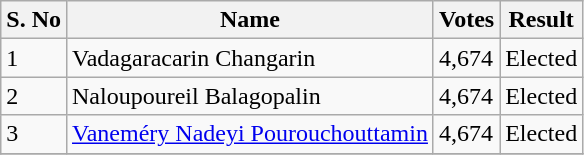<table class="wikitable sortable">
<tr>
<th>S. No</th>
<th>Name</th>
<th>Votes</th>
<th>Result</th>
</tr>
<tr>
<td>1</td>
<td>Vadagaracarin Changarin</td>
<td>4,674</td>
<td>Elected</td>
</tr>
<tr>
<td>2</td>
<td>Naloupoureil Balagopalin</td>
<td>4,674</td>
<td>Elected</td>
</tr>
<tr>
<td>3</td>
<td><a href='#'>Vaneméry Nadeyi Pourouchouttamin</a></td>
<td>4,674</td>
<td>Elected</td>
</tr>
<tr>
</tr>
</table>
